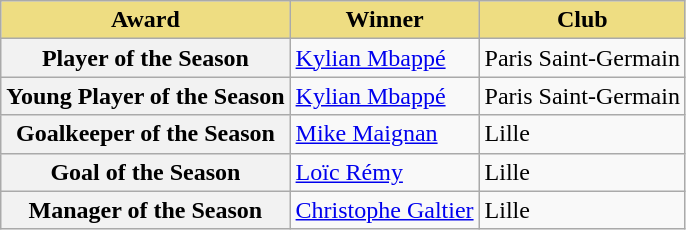<table class="wikitable">
<tr>
<th style="background-color: #eedd82">Award</th>
<th style="background-color: #eedd82">Winner</th>
<th style="background-color: #eedd82">Club</th>
</tr>
<tr>
<th>Player of the Season</th>
<td> <a href='#'>Kylian Mbappé</a></td>
<td>Paris Saint-Germain</td>
</tr>
<tr>
<th>Young Player of the Season</th>
<td> <a href='#'>Kylian Mbappé</a></td>
<td>Paris Saint-Germain</td>
</tr>
<tr>
<th>Goalkeeper of the Season</th>
<td> <a href='#'>Mike Maignan</a></td>
<td>Lille</td>
</tr>
<tr>
<th>Goal of the Season</th>
<td> <a href='#'>Loïc Rémy</a></td>
<td>Lille</td>
</tr>
<tr>
<th>Manager of the Season</th>
<td> <a href='#'>Christophe Galtier</a></td>
<td>Lille</td>
</tr>
</table>
